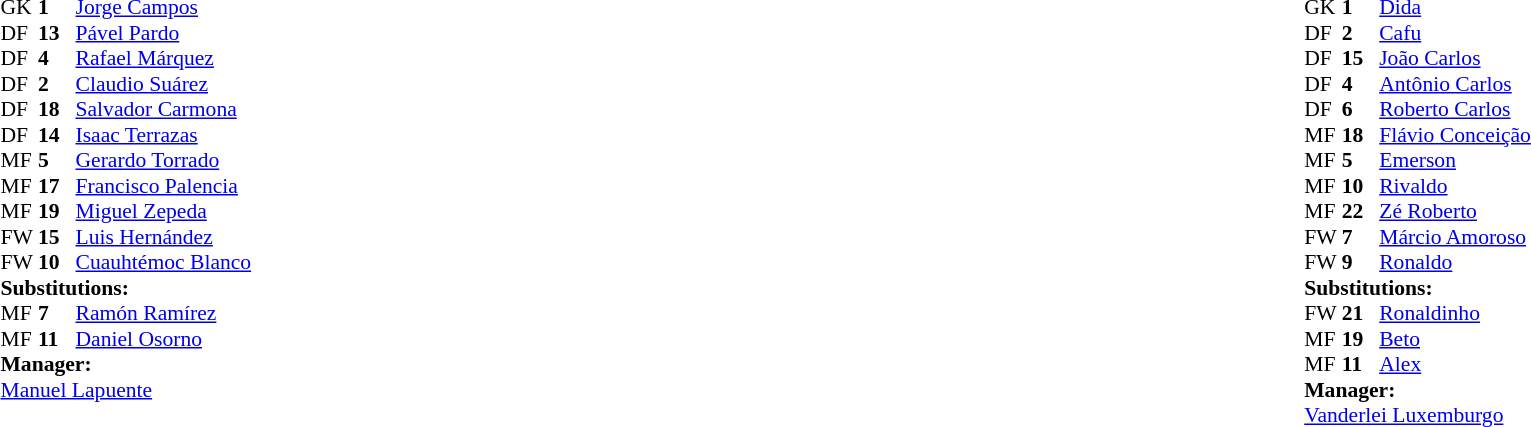<table width="100%">
<tr>
<td valign="top" width="50%"><br><table style="font-size: 90%" cellspacing="0" cellpadding="0">
<tr>
<th width="25"></th>
<th width="25"></th>
</tr>
<tr>
<td>GK</td>
<td><strong>1</strong></td>
<td><a href='#'>Jorge Campos</a></td>
</tr>
<tr>
<td>DF</td>
<td><strong>13</strong></td>
<td><a href='#'>Pável Pardo</a></td>
</tr>
<tr>
<td>DF</td>
<td><strong>4</strong></td>
<td><a href='#'>Rafael Márquez</a></td>
</tr>
<tr>
<td>DF</td>
<td><strong>2</strong></td>
<td><a href='#'>Claudio Suárez</a></td>
</tr>
<tr>
<td>DF</td>
<td><strong>18</strong></td>
<td><a href='#'>Salvador Carmona</a></td>
</tr>
<tr>
<td>DF</td>
<td><strong>14</strong></td>
<td><a href='#'>Isaac Terrazas</a></td>
<td></td>
<td></td>
</tr>
<tr>
<td>MF</td>
<td><strong>5</strong></td>
<td><a href='#'>Gerardo Torrado</a></td>
</tr>
<tr>
<td>MF</td>
<td><strong>17</strong></td>
<td><a href='#'>Francisco Palencia</a></td>
<td></td>
<td></td>
</tr>
<tr>
<td>MF</td>
<td><strong>19</strong></td>
<td><a href='#'>Miguel Zepeda</a></td>
</tr>
<tr>
<td>FW</td>
<td><strong>15</strong></td>
<td><a href='#'>Luis Hernández</a></td>
</tr>
<tr>
<td>FW</td>
<td><strong>10</strong></td>
<td><a href='#'>Cuauhtémoc Blanco</a></td>
</tr>
<tr>
<td colspan=3><strong>Substitutions:</strong></td>
</tr>
<tr>
<td>MF</td>
<td><strong>7</strong></td>
<td><a href='#'>Ramón Ramírez</a></td>
<td></td>
<td></td>
</tr>
<tr>
<td>MF</td>
<td><strong>11</strong></td>
<td><a href='#'>Daniel Osorno</a></td>
<td></td>
<td></td>
</tr>
<tr>
<td colspan=3><strong>Manager:</strong></td>
</tr>
<tr>
<td colspan=3><a href='#'>Manuel Lapuente</a></td>
</tr>
</table>
</td>
<td valign="top"></td>
<td valign="top"></td>
<td valign="top" width="50%"><br><table style="font-size: 90%" cellspacing="0" cellpadding="0" align="center">
<tr>
<th width="25"></th>
<th width="25"></th>
</tr>
<tr>
<td>GK</td>
<td><strong>1</strong></td>
<td><a href='#'>Dida</a></td>
</tr>
<tr>
<td>DF</td>
<td><strong>2</strong></td>
<td><a href='#'>Cafu</a></td>
</tr>
<tr>
<td>DF</td>
<td><strong>15</strong></td>
<td><a href='#'>João Carlos</a></td>
</tr>
<tr>
<td>DF</td>
<td><strong>4</strong></td>
<td><a href='#'>Antônio Carlos</a></td>
</tr>
<tr>
<td>DF</td>
<td><strong>6</strong></td>
<td><a href='#'>Roberto Carlos</a></td>
</tr>
<tr>
<td>MF</td>
<td><strong>18</strong></td>
<td><a href='#'>Flávio Conceição</a> </td>
<td></td>
<td></td>
</tr>
<tr>
<td>MF</td>
<td><strong>5</strong></td>
<td><a href='#'>Emerson</a></td>
</tr>
<tr>
<td>MF</td>
<td><strong>10</strong></td>
<td><a href='#'>Rivaldo</a></td>
</tr>
<tr>
<td>MF</td>
<td><strong>22</strong></td>
<td><a href='#'>Zé Roberto</a></td>
</tr>
<tr>
<td>FW</td>
<td><strong>7</strong></td>
<td><a href='#'>Márcio Amoroso</a></td>
<td></td>
<td></td>
</tr>
<tr>
<td>FW</td>
<td><strong>9</strong></td>
<td><a href='#'>Ronaldo</a></td>
<td></td>
<td></td>
</tr>
<tr>
<td colspan=3><strong>Substitutions:</strong></td>
</tr>
<tr>
<td>FW</td>
<td><strong>21</strong></td>
<td><a href='#'>Ronaldinho</a></td>
<td></td>
<td></td>
</tr>
<tr>
<td>MF</td>
<td><strong>19</strong></td>
<td><a href='#'>Beto</a></td>
<td></td>
<td></td>
</tr>
<tr>
<td>MF</td>
<td><strong>11</strong></td>
<td><a href='#'>Alex</a></td>
<td></td>
<td></td>
</tr>
<tr>
<td colspan=3><strong>Manager:</strong></td>
</tr>
<tr>
<td colspan=3><a href='#'>Vanderlei Luxemburgo</a></td>
</tr>
</table>
</td>
</tr>
</table>
